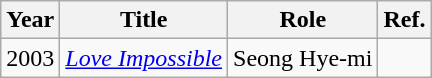<table class="wikitable">
<tr>
<th>Year</th>
<th>Title</th>
<th>Role</th>
<th>Ref.</th>
</tr>
<tr>
<td>2003</td>
<td><em><a href='#'>Love Impossible</a></em></td>
<td>Seong Hye-mi</td>
<td></td>
</tr>
</table>
